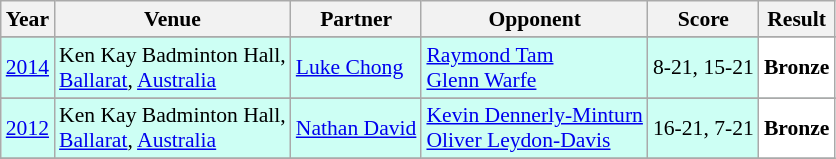<table class="sortable wikitable" style="font-size: 90%;">
<tr>
<th>Year</th>
<th>Venue</th>
<th>Partner</th>
<th>Opponent</th>
<th>Score</th>
<th>Result</th>
</tr>
<tr>
</tr>
<tr style="background:#CDFFF4">
<td align="center"><a href='#'>2014</a></td>
<td align="left">Ken Kay Badminton Hall,<br> <a href='#'>Ballarat</a>, <a href='#'>Australia</a></td>
<td align="left"> <a href='#'>Luke Chong</a></td>
<td align="left"> <a href='#'>Raymond Tam</a><br> <a href='#'>Glenn Warfe</a></td>
<td align="center">8-21, 15-21</td>
<td style="text-align:left; background:white"> <strong>Bronze</strong></td>
</tr>
<tr>
</tr>
<tr style="background:#CDFFF4">
<td align="center"><a href='#'>2012</a></td>
<td align="left">Ken Kay Badminton Hall,<br> <a href='#'>Ballarat</a>, <a href='#'>Australia</a></td>
<td align="left"> <a href='#'>Nathan David</a></td>
<td align="left"> <a href='#'>Kevin Dennerly-Minturn</a><br> <a href='#'>Oliver Leydon-Davis</a></td>
<td align="center">16-21, 7-21</td>
<td style="text-align:left; background:white"> <strong>Bronze</strong></td>
</tr>
<tr>
</tr>
</table>
